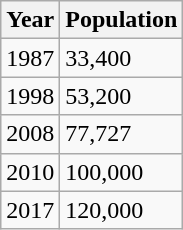<table class="wikitable">
<tr>
<th>Year</th>
<th>Population</th>
</tr>
<tr>
<td>1987</td>
<td>33,400</td>
</tr>
<tr>
<td>1998</td>
<td>53,200</td>
</tr>
<tr>
<td>2008</td>
<td>77,727</td>
</tr>
<tr>
<td>2010</td>
<td>100,000</td>
</tr>
<tr>
<td>2017</td>
<td>120,000</td>
</tr>
</table>
